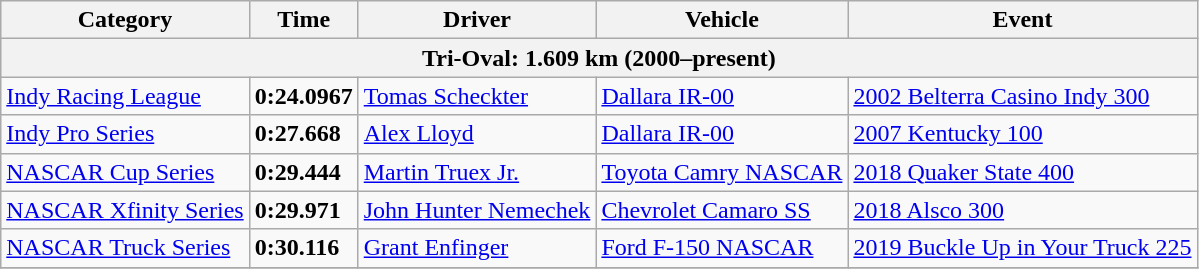<table class="wikitable">
<tr>
<th>Category</th>
<th>Time</th>
<th>Driver</th>
<th>Vehicle</th>
<th>Event</th>
</tr>
<tr>
<th colspan="5">Tri-Oval: 1.609 km (2000–present)</th>
</tr>
<tr>
<td><a href='#'>Indy Racing League</a></td>
<td><strong>0:24.0967</strong></td>
<td><a href='#'>Tomas Scheckter</a></td>
<td><a href='#'>Dallara IR-00</a></td>
<td><a href='#'>2002 Belterra Casino Indy 300</a></td>
</tr>
<tr>
<td><a href='#'>Indy Pro Series</a></td>
<td><strong>0:27.668</strong></td>
<td><a href='#'>Alex Lloyd</a></td>
<td><a href='#'>Dallara IR-00</a></td>
<td><a href='#'>2007 Kentucky 100</a></td>
</tr>
<tr>
<td><a href='#'>NASCAR Cup Series</a></td>
<td><strong>0:29.444</strong></td>
<td><a href='#'>Martin Truex Jr.</a></td>
<td><a href='#'>Toyota Camry NASCAR</a></td>
<td><a href='#'>2018 Quaker State 400</a></td>
</tr>
<tr>
<td><a href='#'>NASCAR Xfinity Series</a></td>
<td><strong>0:29.971</strong></td>
<td><a href='#'>John Hunter Nemechek</a></td>
<td><a href='#'>Chevrolet Camaro SS</a></td>
<td><a href='#'>2018 Alsco 300</a></td>
</tr>
<tr>
<td><a href='#'>NASCAR Truck Series</a></td>
<td><strong>0:30.116</strong></td>
<td><a href='#'>Grant Enfinger</a></td>
<td><a href='#'>Ford F-150 NASCAR</a></td>
<td><a href='#'>2019 Buckle Up in Your Truck 225</a></td>
</tr>
<tr>
</tr>
</table>
